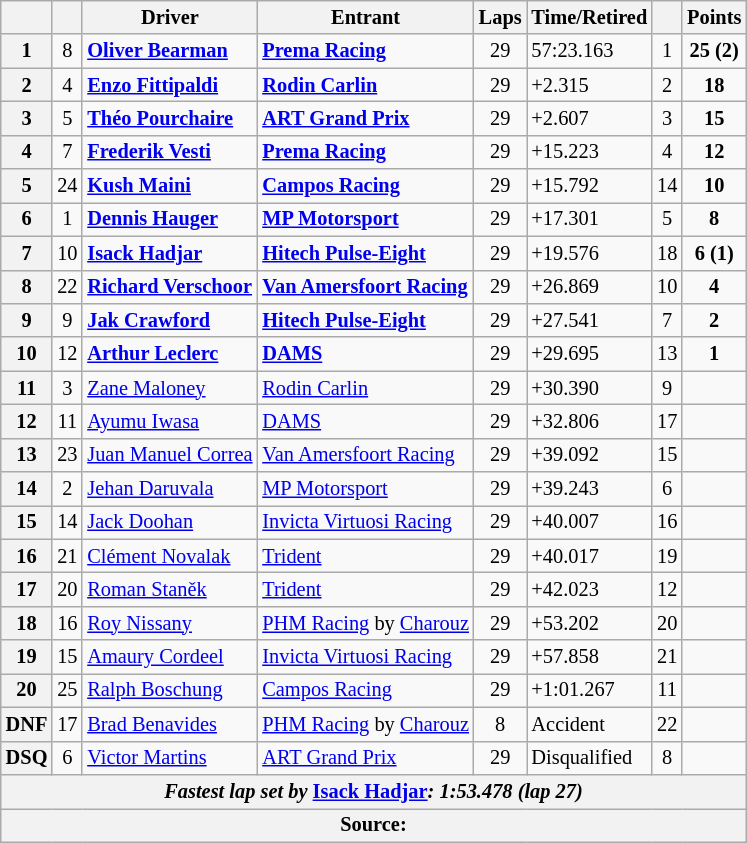<table class="wikitable" style="font-size:85%">
<tr>
<th scope="col"></th>
<th scope="col"></th>
<th scope="col">Driver</th>
<th scope="col">Entrant</th>
<th scope="col">Laps</th>
<th scope="col">Time/Retired</th>
<th scope="col"></th>
<th scope="col">Points</th>
</tr>
<tr>
<th>1</th>
<td align="center">8</td>
<td> <strong><a href='#'>Oliver Bearman</a></strong></td>
<td><strong><a href='#'>Prema Racing</a></strong></td>
<td align="center">29</td>
<td>57:23.163</td>
<td align="center">1</td>
<td align="center"><strong>25 (2)</strong></td>
</tr>
<tr>
<th>2</th>
<td align="center">4</td>
<td> <strong><a href='#'>Enzo Fittipaldi</a></strong></td>
<td><strong><a href='#'>Rodin Carlin</a></strong></td>
<td align="center">29</td>
<td>+2.315</td>
<td align="center">2</td>
<td align="center"><strong>18</strong></td>
</tr>
<tr>
<th>3</th>
<td align="center">5</td>
<td> <strong><a href='#'>Théo Pourchaire</a></strong></td>
<td><strong><a href='#'>ART Grand Prix</a></strong></td>
<td align="center">29</td>
<td>+2.607</td>
<td align="center">3</td>
<td align="center"><strong>15</strong></td>
</tr>
<tr>
<th>4</th>
<td align="center">7</td>
<td> <strong><a href='#'>Frederik Vesti</a></strong></td>
<td><strong><a href='#'>Prema Racing</a></strong></td>
<td align="center">29</td>
<td>+15.223</td>
<td align="center">4</td>
<td align="center"><strong>12</strong></td>
</tr>
<tr>
<th>5</th>
<td align="center">24</td>
<td> <strong><a href='#'>Kush Maini</a></strong></td>
<td><strong><a href='#'>Campos Racing</a></strong></td>
<td align="center">29</td>
<td>+15.792</td>
<td align="center">14</td>
<td align="center"><strong>10</strong></td>
</tr>
<tr>
<th>6</th>
<td align="center">1</td>
<td> <strong><a href='#'>Dennis Hauger</a></strong></td>
<td><strong><a href='#'>MP Motorsport</a></strong></td>
<td align="center">29</td>
<td>+17.301</td>
<td align="center">5</td>
<td align="center"><strong>8</strong></td>
</tr>
<tr>
<th>7</th>
<td align="center">10</td>
<td> <strong><a href='#'>Isack Hadjar</a></strong></td>
<td><strong><a href='#'>Hitech Pulse-Eight</a></strong></td>
<td align="center">29</td>
<td>+19.576</td>
<td align="center">18</td>
<td align="center"><strong>6 (1)</strong></td>
</tr>
<tr>
<th>8</th>
<td align="center">22</td>
<td> <strong><a href='#'>Richard Verschoor</a></strong></td>
<td><strong><a href='#'>Van Amersfoort Racing</a></strong></td>
<td align="center">29</td>
<td>+26.869</td>
<td align="center">10</td>
<td align="center"><strong>4</strong></td>
</tr>
<tr>
<th>9</th>
<td align="center">9</td>
<td> <strong><a href='#'>Jak Crawford</a></strong></td>
<td><strong><a href='#'>Hitech Pulse-Eight</a></strong></td>
<td align="center">29</td>
<td>+27.541</td>
<td align="center">7</td>
<td align="center"><strong>2</strong></td>
</tr>
<tr>
<th>10</th>
<td align="center">12</td>
<td> <strong><a href='#'>Arthur Leclerc</a></strong></td>
<td><strong><a href='#'>DAMS</a></strong></td>
<td align="center">29</td>
<td>+29.695</td>
<td align="center">13</td>
<td align="center"><strong>1</strong></td>
</tr>
<tr>
<th>11</th>
<td align="center">3</td>
<td> <a href='#'>Zane Maloney</a></td>
<td><a href='#'>Rodin Carlin</a></td>
<td align="center">29</td>
<td>+30.390</td>
<td align="center">9</td>
<td align="center"></td>
</tr>
<tr>
<th>12</th>
<td align="center">11</td>
<td> <a href='#'>Ayumu Iwasa</a></td>
<td><a href='#'>DAMS</a></td>
<td align="center">29</td>
<td>+32.806</td>
<td align="center">17</td>
<td></td>
</tr>
<tr>
<th>13</th>
<td align="center">23</td>
<td> <a href='#'>Juan Manuel Correa</a></td>
<td><a href='#'>Van Amersfoort Racing</a></td>
<td align="center">29</td>
<td>+39.092</td>
<td align="center">15</td>
<td></td>
</tr>
<tr>
<th>14</th>
<td align="center">2</td>
<td> <a href='#'>Jehan Daruvala</a></td>
<td><a href='#'>MP Motorsport</a></td>
<td align="center">29</td>
<td>+39.243</td>
<td align="center">6</td>
<td></td>
</tr>
<tr>
<th>15</th>
<td align="center">14</td>
<td> <a href='#'>Jack Doohan</a></td>
<td><a href='#'>Invicta Virtuosi Racing</a></td>
<td align="center">29</td>
<td>+40.007</td>
<td align="center">16</td>
<td align="center"></td>
</tr>
<tr>
<th>16</th>
<td align="center">21</td>
<td> <a href='#'>Clément Novalak</a></td>
<td><a href='#'>Trident</a></td>
<td align="center">29</td>
<td>+40.017</td>
<td align="center">19</td>
<td></td>
</tr>
<tr>
<th>17</th>
<td align="center">20</td>
<td> <a href='#'>Roman Staněk</a></td>
<td><a href='#'>Trident</a></td>
<td align="center">29</td>
<td>+42.023</td>
<td align="center">12</td>
<td></td>
</tr>
<tr>
<th>18</th>
<td align="center">16</td>
<td> <a href='#'>Roy Nissany</a></td>
<td><a href='#'>PHM Racing</a> by <a href='#'>Charouz</a></td>
<td align="center">29</td>
<td>+53.202</td>
<td align="center">20</td>
<td></td>
</tr>
<tr>
<th>19</th>
<td align="center">15</td>
<td> <a href='#'>Amaury Cordeel</a></td>
<td><a href='#'>Invicta Virtuosi Racing</a></td>
<td align="center">29</td>
<td>+57.858</td>
<td align="center">21</td>
<td align="center"></td>
</tr>
<tr>
<th>20</th>
<td align="center">25</td>
<td> <a href='#'>Ralph Boschung</a></td>
<td><a href='#'>Campos Racing</a></td>
<td align="center">29</td>
<td>+1:01.267</td>
<td align="center">11</td>
<td align="center"></td>
</tr>
<tr>
<th>DNF</th>
<td align="center">17</td>
<td> <a href='#'>Brad Benavides</a></td>
<td><a href='#'>PHM Racing</a> by <a href='#'>Charouz</a></td>
<td align="center">8</td>
<td>Accident</td>
<td align="center">22</td>
<td></td>
</tr>
<tr>
<th>DSQ</th>
<td align="center">6</td>
<td> <a href='#'>Victor Martins</a></td>
<td><a href='#'>ART Grand Prix</a></td>
<td align="center">29</td>
<td>Disqualified</td>
<td align="center">8</td>
<td></td>
</tr>
<tr>
<th colspan="8"><em>Fastest lap set by</em> <strong> <a href='#'>Isack Hadjar</a><strong><em>: 1:53.478 (lap 27)<em></th>
</tr>
<tr>
<th colspan="8">Source:</th>
</tr>
</table>
